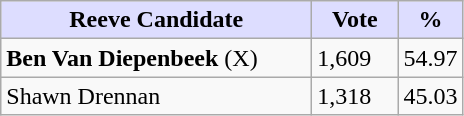<table class="wikitable">
<tr>
<th style="background:#ddf; width:200px;">Reeve Candidate </th>
<th style="background:#ddf; width:50px;">Vote</th>
<th style="background:#ddf; width:30px;">%</th>
</tr>
<tr>
<td><strong>Ben Van Diepenbeek</strong> (X)</td>
<td>1,609</td>
<td>54.97</td>
</tr>
<tr>
<td>Shawn Drennan</td>
<td>1,318</td>
<td>45.03</td>
</tr>
</table>
